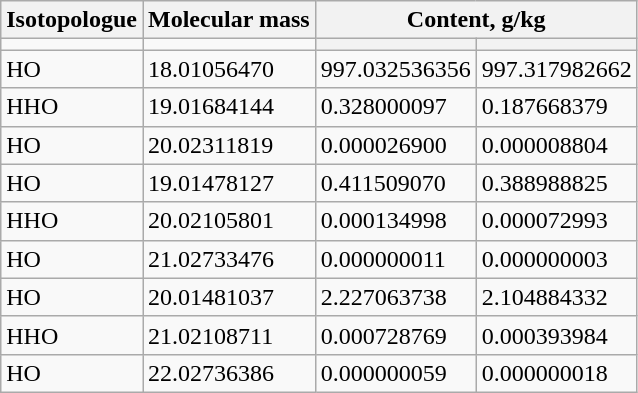<table class="wikitable">
<tr>
<th>Isotopologue</th>
<th>Molecular mass</th>
<th colspan="2">Content, g/kg</th>
</tr>
<tr>
<td></td>
<td></td>
<th></th>
<th></th>
</tr>
<tr>
<td>HO</td>
<td>18.01056470</td>
<td>997.032536356</td>
<td>997.317982662</td>
</tr>
<tr>
<td>HHO</td>
<td>19.01684144</td>
<td>0.328000097</td>
<td>0.187668379</td>
</tr>
<tr>
<td>HO</td>
<td>20.02311819</td>
<td>0.000026900</td>
<td>0.000008804</td>
</tr>
<tr>
<td>HO</td>
<td>19.01478127</td>
<td>0.411509070</td>
<td>0.388988825</td>
</tr>
<tr>
<td>HHO</td>
<td>20.02105801</td>
<td>0.000134998</td>
<td>0.000072993</td>
</tr>
<tr>
<td>HO</td>
<td>21.02733476</td>
<td>0.000000011</td>
<td>0.000000003</td>
</tr>
<tr>
<td>HO</td>
<td>20.01481037</td>
<td>2.227063738</td>
<td>2.104884332</td>
</tr>
<tr>
<td>HHO</td>
<td>21.02108711</td>
<td>0.000728769</td>
<td>0.000393984</td>
</tr>
<tr>
<td>HO</td>
<td>22.02736386</td>
<td>0.000000059</td>
<td>0.000000018</td>
</tr>
</table>
